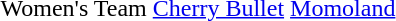<table>
<tr>
<td>Women's Team</td>
<td><a href='#'>Cherry Bullet</a></td>
<td><a href='#'>Momoland</a></td>
</tr>
</table>
